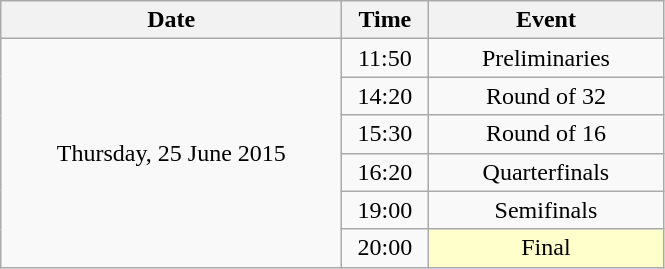<table class = "wikitable" style="text-align:center;">
<tr>
<th width=220>Date</th>
<th width=50>Time</th>
<th width=150>Event</th>
</tr>
<tr>
<td rowspan=6>Thursday, 25 June 2015</td>
<td>11:50</td>
<td>Preliminaries</td>
</tr>
<tr>
<td>14:20</td>
<td>Round of 32</td>
</tr>
<tr>
<td>15:30</td>
<td>Round of 16</td>
</tr>
<tr>
<td>16:20</td>
<td>Quarterfinals</td>
</tr>
<tr>
<td>19:00</td>
<td>Semifinals</td>
</tr>
<tr>
<td>20:00</td>
<td bgcolor=ffffcc>Final</td>
</tr>
</table>
